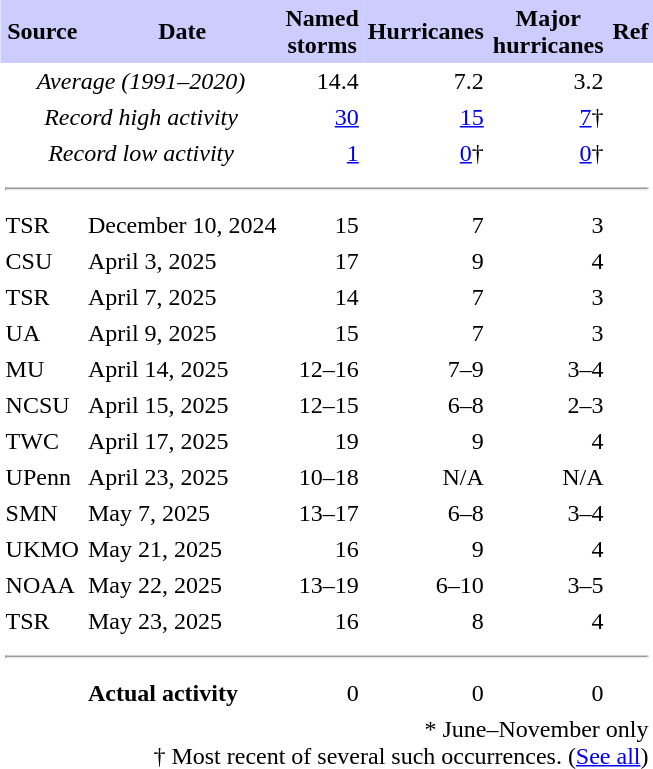<table class="toccolours" cellspacing=0 cellpadding=3 style="float:right; margin-left:1em; text-align:right; clear: right;">
<tr style="background:#ccccff">
<td align="center"><strong>Source</strong></td>
<td align="center"><strong>Date</strong></td>
<td align="center"><strong><span>Named<br>storms</span></strong></td>
<td align="center"><strong><span>Hurricanes</span></strong></td>
<td align="center"><strong><span>Major<br>hurricanes</span></strong></td>
<td align="center"><strong><span>Ref</span></strong></td>
</tr>
<tr>
<td align="center" colspan="2"><em>Average <span>(1991–2020)</span></em></td>
<td>14.4</td>
<td>7.2</td>
<td>3.2</td>
<td></td>
</tr>
<tr>
<td align="center" colspan="2"><em>Record high activity</em></td>
<td><a href='#'>30</a></td>
<td><a href='#'>15</a></td>
<td><a href='#'>7</a>†</td>
<td></td>
</tr>
<tr>
<td align="center" colspan="2"><em>Record low activity</em></td>
<td><a href='#'>1</a></td>
<td><a href='#'>0</a>†</td>
<td><a href='#'>0</a>†</td>
<td></td>
</tr>
<tr>
<td colspan="6" style="text-align:center;"><hr></td>
</tr>
<tr>
<td align="left">TSR</td>
<td align="left">December 10, 2024</td>
<td>15</td>
<td>7</td>
<td>3</td>
<td></td>
</tr>
<tr>
<td align="left">CSU</td>
<td align="left">April 3, 2025</td>
<td>17</td>
<td>9</td>
<td>4</td>
<td></td>
</tr>
<tr>
<td align="left">TSR</td>
<td align="left">April 7, 2025</td>
<td>14</td>
<td>7</td>
<td>3</td>
<td></td>
</tr>
<tr>
<td align="left">UA</td>
<td align="left">April 9, 2025</td>
<td>15</td>
<td>7</td>
<td>3</td>
<td></td>
</tr>
<tr>
<td align="left">MU</td>
<td align="left">April 14, 2025</td>
<td>12–16</td>
<td>7–9</td>
<td>3–4</td>
<td></td>
</tr>
<tr>
<td align="left">NCSU</td>
<td align="left">April 15, 2025</td>
<td>12–15</td>
<td>6–8</td>
<td>2–3</td>
<td></td>
</tr>
<tr>
<td align="left">TWC</td>
<td align="left">April 17, 2025</td>
<td>19</td>
<td>9</td>
<td>4</td>
<td></td>
</tr>
<tr>
<td align="left">UPenn</td>
<td align="left">April 23, 2025</td>
<td>10–18</td>
<td>N/A</td>
<td>N/A</td>
<td></td>
</tr>
<tr>
<td align="left">SMN</td>
<td align="left">May 7, 2025</td>
<td>13–17</td>
<td>6–8</td>
<td>3–4</td>
<td></td>
</tr>
<tr>
<td align="left">UKMO</td>
<td align="left">May 21, 2025</td>
<td>16</td>
<td>9</td>
<td>4</td>
<td></td>
</tr>
<tr>
<td align="left">NOAA</td>
<td align="left">May 22, 2025</td>
<td>13–19</td>
<td>6–10</td>
<td>3–5</td>
<td></td>
</tr>
<tr>
<td align="left">TSR</td>
<td align="left">May 23, 2025</td>
<td>16</td>
<td>8</td>
<td>4</td>
<td></td>
</tr>
<tr>
<td colspan="6" style="text-align:center;"><hr></td>
</tr>
<tr>
<td></td>
<td align="left"><strong>Actual activity</strong></td>
<td>0</td>
<td>0</td>
<td>0</td>
</tr>
<tr>
<td colspan="6">* June–November only<br>† Most recent of several such occurrences. (<a href='#'>See all</a>)</td>
</tr>
</table>
